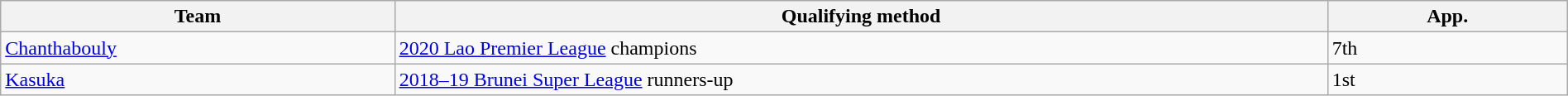<table class="wikitable" style="table-layout:fixed;width:100%;">
<tr>
<th width=25%>Team</th>
<th width=60%>Qualifying method</th>
<th width=15%>App. </th>
</tr>
<tr>
<td> <a href='#'>Chanthabouly</a></td>
<td><a href='#'>2020 Lao Premier League</a> champions</td>
<td>7th </td>
</tr>
<tr>
<td> <a href='#'>Kasuka</a></td>
<td><a href='#'>2018–19 Brunei Super League</a> runners-up</td>
<td>1st</td>
</tr>
</table>
